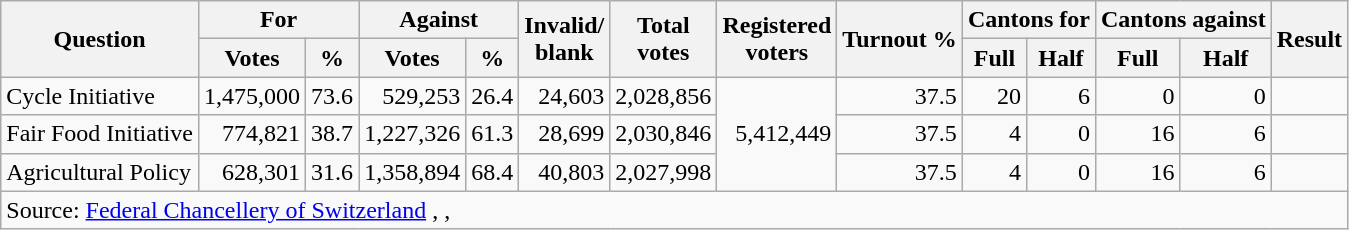<table class=wikitable style=text-align:right>
<tr>
<th rowspan=2>Question</th>
<th colspan=2>For</th>
<th colspan=2>Against</th>
<th rowspan=2>Invalid/<br>blank</th>
<th rowspan=2>Total<br>votes</th>
<th rowspan=2>Registered<br>voters</th>
<th rowspan=2>Turnout %</th>
<th colspan=2>Cantons for</th>
<th colspan=2>Cantons against</th>
<th rowspan=2>Result</th>
</tr>
<tr>
<th>Votes</th>
<th>%</th>
<th>Votes</th>
<th>%</th>
<th>Full</th>
<th>Half</th>
<th>Full</th>
<th>Half</th>
</tr>
<tr>
<td align=left>Cycle Initiative</td>
<td>1,475,000</td>
<td>73.6</td>
<td>529,253</td>
<td>26.4</td>
<td>24,603</td>
<td>2,028,856</td>
<td rowspan=3>5,412,449</td>
<td>37.5</td>
<td>20</td>
<td>6</td>
<td>0</td>
<td>0</td>
<td></td>
</tr>
<tr>
<td align=left>Fair Food Initiative</td>
<td>774,821</td>
<td>38.7</td>
<td>1,227,326</td>
<td>61.3</td>
<td>28,699</td>
<td>2,030,846</td>
<td>37.5</td>
<td>4</td>
<td>0</td>
<td>16</td>
<td>6</td>
<td></td>
</tr>
<tr>
<td align=left>Agricultural Policy</td>
<td>628,301</td>
<td>31.6</td>
<td>1,358,894</td>
<td>68.4</td>
<td>40,803</td>
<td>2,027,998</td>
<td>37.5</td>
<td>4</td>
<td>0</td>
<td>16</td>
<td>6</td>
<td></td>
</tr>
<tr>
<td colspan=14 align=left>Source: <a href='#'>Federal Chancellery of Switzerland</a> , , </td>
</tr>
</table>
